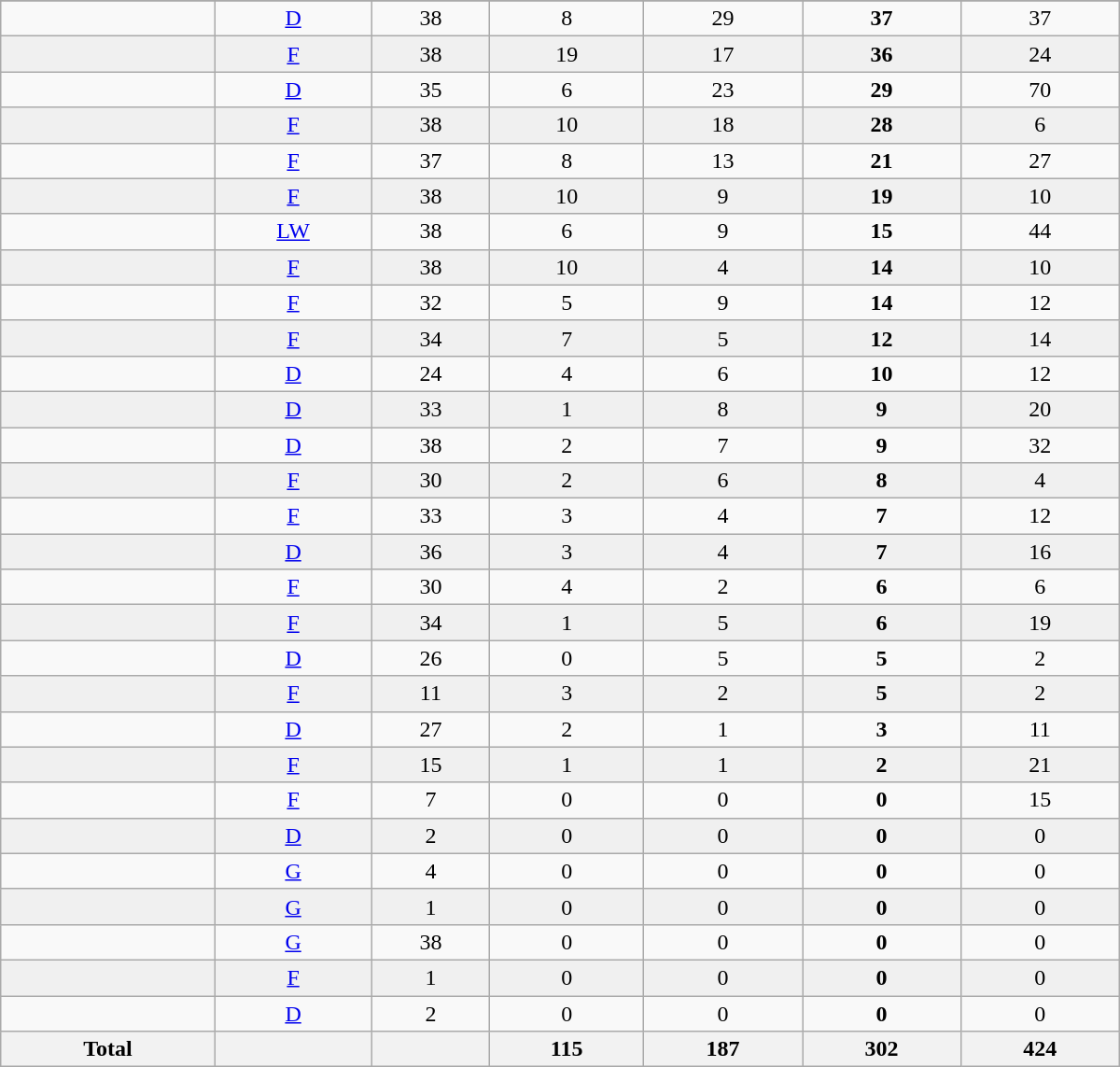<table class="wikitable sortable" width ="800">
<tr align="center">
</tr>
<tr align="center" bgcolor="">
<td></td>
<td><a href='#'>D</a></td>
<td>38</td>
<td>8</td>
<td>29</td>
<td><strong>37</strong></td>
<td>37</td>
</tr>
<tr align="center" bgcolor="f0f0f0">
<td></td>
<td><a href='#'>F</a></td>
<td>38</td>
<td>19</td>
<td>17</td>
<td><strong>36</strong></td>
<td>24</td>
</tr>
<tr align="center" bgcolor="">
<td></td>
<td><a href='#'>D</a></td>
<td>35</td>
<td>6</td>
<td>23</td>
<td><strong>29</strong></td>
<td>70</td>
</tr>
<tr align="center" bgcolor="f0f0f0">
<td></td>
<td><a href='#'>F</a></td>
<td>38</td>
<td>10</td>
<td>18</td>
<td><strong>28</strong></td>
<td>6</td>
</tr>
<tr align="center" bgcolor="">
<td></td>
<td><a href='#'>F</a></td>
<td>37</td>
<td>8</td>
<td>13</td>
<td><strong>21</strong></td>
<td>27</td>
</tr>
<tr align="center" bgcolor="f0f0f0">
<td></td>
<td><a href='#'>F</a></td>
<td>38</td>
<td>10</td>
<td>9</td>
<td><strong>19</strong></td>
<td>10</td>
</tr>
<tr align="center" bgcolor="">
<td></td>
<td><a href='#'>LW</a></td>
<td>38</td>
<td>6</td>
<td>9</td>
<td><strong>15</strong></td>
<td>44</td>
</tr>
<tr align="center" bgcolor="f0f0f0">
<td></td>
<td><a href='#'>F</a></td>
<td>38</td>
<td>10</td>
<td>4</td>
<td><strong>14</strong></td>
<td>10</td>
</tr>
<tr align="center" bgcolor="">
<td></td>
<td><a href='#'>F</a></td>
<td>32</td>
<td>5</td>
<td>9</td>
<td><strong>14</strong></td>
<td>12</td>
</tr>
<tr align="center" bgcolor="f0f0f0">
<td></td>
<td><a href='#'>F</a></td>
<td>34</td>
<td>7</td>
<td>5</td>
<td><strong>12</strong></td>
<td>14</td>
</tr>
<tr align="center" bgcolor="">
<td></td>
<td><a href='#'>D</a></td>
<td>24</td>
<td>4</td>
<td>6</td>
<td><strong>10</strong></td>
<td>12</td>
</tr>
<tr align="center" bgcolor="f0f0f0">
<td></td>
<td><a href='#'>D</a></td>
<td>33</td>
<td>1</td>
<td>8</td>
<td><strong>9</strong></td>
<td>20</td>
</tr>
<tr align="center" bgcolor="">
<td></td>
<td><a href='#'>D</a></td>
<td>38</td>
<td>2</td>
<td>7</td>
<td><strong>9</strong></td>
<td>32</td>
</tr>
<tr align="center" bgcolor="f0f0f0">
<td></td>
<td><a href='#'>F</a></td>
<td>30</td>
<td>2</td>
<td>6</td>
<td><strong>8</strong></td>
<td>4</td>
</tr>
<tr align="center" bgcolor="">
<td></td>
<td><a href='#'>F</a></td>
<td>33</td>
<td>3</td>
<td>4</td>
<td><strong>7</strong></td>
<td>12</td>
</tr>
<tr align="center" bgcolor="f0f0f0">
<td></td>
<td><a href='#'>D</a></td>
<td>36</td>
<td>3</td>
<td>4</td>
<td><strong>7</strong></td>
<td>16</td>
</tr>
<tr align="center" bgcolor="">
<td></td>
<td><a href='#'>F</a></td>
<td>30</td>
<td>4</td>
<td>2</td>
<td><strong>6</strong></td>
<td>6</td>
</tr>
<tr align="center" bgcolor="f0f0f0">
<td></td>
<td><a href='#'>F</a></td>
<td>34</td>
<td>1</td>
<td>5</td>
<td><strong>6</strong></td>
<td>19</td>
</tr>
<tr align="center" bgcolor="">
<td></td>
<td><a href='#'>D</a></td>
<td>26</td>
<td>0</td>
<td>5</td>
<td><strong>5</strong></td>
<td>2</td>
</tr>
<tr align="center" bgcolor="f0f0f0">
<td></td>
<td><a href='#'>F</a></td>
<td>11</td>
<td>3</td>
<td>2</td>
<td><strong>5</strong></td>
<td>2</td>
</tr>
<tr align="center" bgcolor="">
<td></td>
<td><a href='#'>D</a></td>
<td>27</td>
<td>2</td>
<td>1</td>
<td><strong>3</strong></td>
<td>11</td>
</tr>
<tr align="center" bgcolor="f0f0f0">
<td></td>
<td><a href='#'>F</a></td>
<td>15</td>
<td>1</td>
<td>1</td>
<td><strong>2</strong></td>
<td>21</td>
</tr>
<tr align="center" bgcolor="">
<td></td>
<td><a href='#'>F</a></td>
<td>7</td>
<td>0</td>
<td>0</td>
<td><strong>0</strong></td>
<td>15</td>
</tr>
<tr align="center" bgcolor="f0f0f0">
<td></td>
<td><a href='#'>D</a></td>
<td>2</td>
<td>0</td>
<td>0</td>
<td><strong>0</strong></td>
<td>0</td>
</tr>
<tr align="center" bgcolor="">
<td></td>
<td><a href='#'>G</a></td>
<td>4</td>
<td>0</td>
<td>0</td>
<td><strong>0</strong></td>
<td>0</td>
</tr>
<tr align="center" bgcolor="f0f0f0">
<td></td>
<td><a href='#'>G</a></td>
<td>1</td>
<td>0</td>
<td>0</td>
<td><strong>0</strong></td>
<td>0</td>
</tr>
<tr align="center" bgcolor="">
<td></td>
<td><a href='#'>G</a></td>
<td>38</td>
<td>0</td>
<td>0</td>
<td><strong>0</strong></td>
<td>0</td>
</tr>
<tr align="center" bgcolor="f0f0f0">
<td></td>
<td><a href='#'>F</a></td>
<td>1</td>
<td>0</td>
<td>0</td>
<td><strong>0</strong></td>
<td>0</td>
</tr>
<tr align="center" bgcolor="">
<td></td>
<td><a href='#'>D</a></td>
<td>2</td>
<td>0</td>
<td>0</td>
<td><strong>0</strong></td>
<td>0</td>
</tr>
<tr>
<th>Total</th>
<th></th>
<th></th>
<th>115</th>
<th>187</th>
<th>302</th>
<th>424</th>
</tr>
</table>
